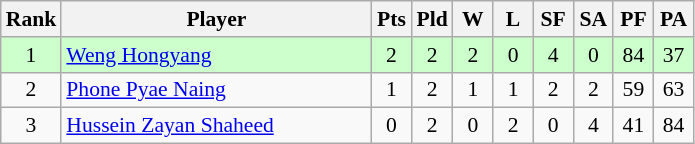<table class=wikitable style="text-align:center; font-size:90%">
<tr>
<th width="20">Rank</th>
<th width="200">Player</th>
<th width="20">Pts</th>
<th width="20">Pld</th>
<th width="20">W</th>
<th width="20">L</th>
<th width="20">SF</th>
<th width="20">SA</th>
<th width="20">PF</th>
<th width="20">PA</th>
</tr>
<tr bgcolor="#ccffcc">
<td>1</td>
<td style="text-align:left"> <a href='#'>Weng Hongyang</a></td>
<td>2</td>
<td>2</td>
<td>2</td>
<td>0</td>
<td>4</td>
<td>0</td>
<td>84</td>
<td>37</td>
</tr>
<tr>
<td>2</td>
<td style="text-align:left"> <a href='#'>Phone Pyae Naing</a></td>
<td>1</td>
<td>2</td>
<td>1</td>
<td>1</td>
<td>2</td>
<td>2</td>
<td>59</td>
<td>63</td>
</tr>
<tr>
<td>3</td>
<td style="text-align:left"> <a href='#'>Hussein Zayan Shaheed</a></td>
<td>0</td>
<td>2</td>
<td>0</td>
<td>2</td>
<td>0</td>
<td>4</td>
<td>41</td>
<td>84</td>
</tr>
</table>
